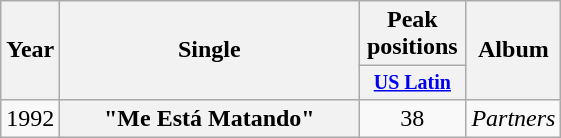<table class="wikitable plainrowheaders" style="text-align:center;">
<tr>
<th rowspan="2">Year</th>
<th rowspan="2" style="width:12em;">Single</th>
<th colspan="1">Peak positions</th>
<th rowspan="2">Album</th>
</tr>
<tr style="font-size:smaller;">
<th width="65"><a href='#'>US Latin</a></th>
</tr>
<tr>
<td>1992</td>
<th scope="row">"Me Está Matando"</th>
<td>38</td>
<td><em>Partners</em></td>
</tr>
</table>
